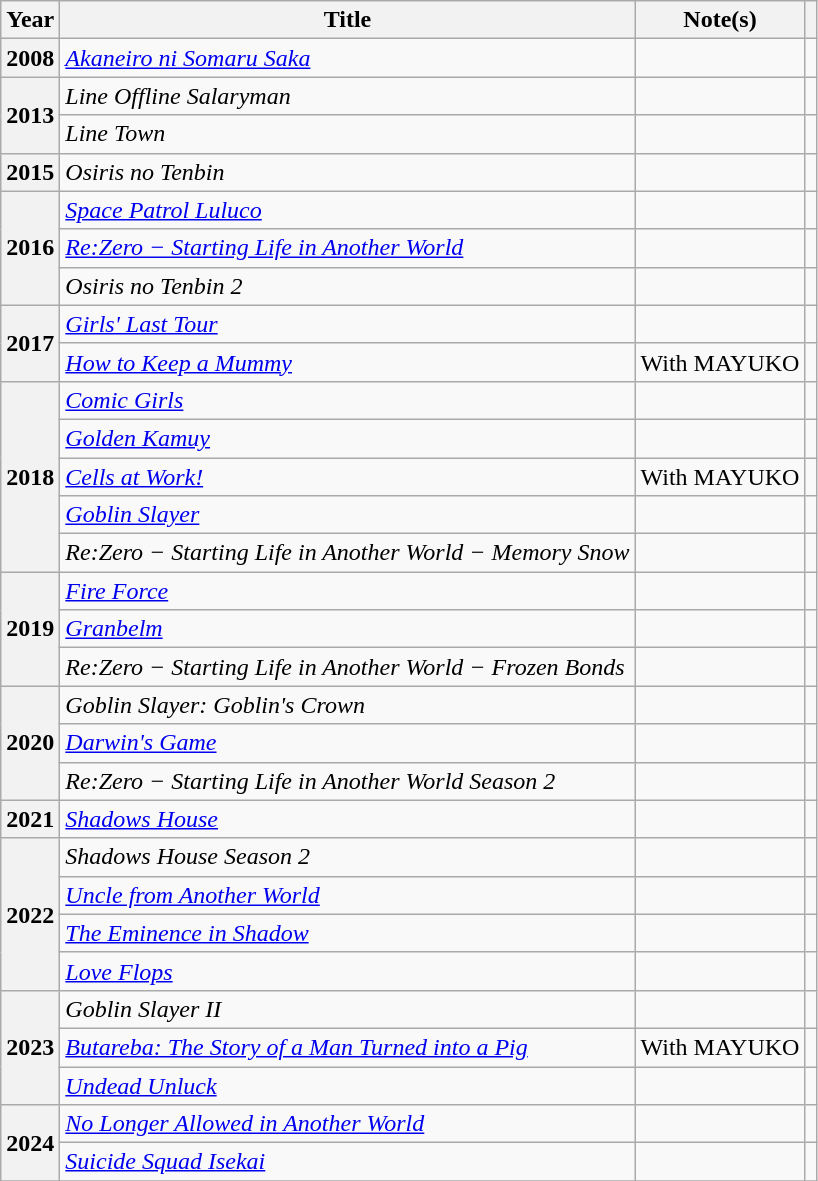<table class="wikitable sortable">
<tr>
<th>Year</th>
<th>Title</th>
<th class="unsortable">Note(s)</th>
<th class="unsortable"></th>
</tr>
<tr>
<th>2008</th>
<td><em><a href='#'>Akaneiro ni Somaru Saka</a></em></td>
<td></td>
<td></td>
</tr>
<tr>
<th rowspan="2">2013</th>
<td><em>Line Offline Salaryman</em></td>
<td></td>
<td></td>
</tr>
<tr>
<td><em>Line Town</em></td>
<td></td>
<td></td>
</tr>
<tr>
<th>2015</th>
<td><em>Osiris no Tenbin</em></td>
<td></td>
<td></td>
</tr>
<tr>
<th rowspan="3">2016</th>
<td><em><a href='#'>Space Patrol Luluco</a></em></td>
<td></td>
<td></td>
</tr>
<tr>
<td><em><a href='#'>Re:Zero − Starting Life in Another World</a></em></td>
<td></td>
<td></td>
</tr>
<tr>
<td><em>Osiris no Tenbin 2</em></td>
<td></td>
<td></td>
</tr>
<tr>
<th rowspan="2">2017</th>
<td><em><a href='#'>Girls' Last Tour</a></em></td>
<td></td>
<td></td>
</tr>
<tr>
<td><em><a href='#'>How to Keep a Mummy</a></em></td>
<td>With MAYUKO</td>
<td></td>
</tr>
<tr>
<th rowspan="5">2018</th>
<td><em><a href='#'>Comic Girls</a></em></td>
<td></td>
<td></td>
</tr>
<tr>
<td><em><a href='#'>Golden Kamuy</a></em></td>
<td></td>
<td></td>
</tr>
<tr>
<td><em><a href='#'>Cells at Work!</a></em></td>
<td>With MAYUKO</td>
<td></td>
</tr>
<tr>
<td><em><a href='#'>Goblin Slayer</a></em></td>
<td></td>
<td></td>
</tr>
<tr>
<td><em>Re:Zero − Starting Life in Another World − Memory Snow</em></td>
<td></td>
<td></td>
</tr>
<tr>
<th rowspan="3">2019</th>
<td><em><a href='#'>Fire Force</a></em></td>
<td></td>
<td></td>
</tr>
<tr>
<td><em><a href='#'>Granbelm</a></em></td>
<td></td>
<td></td>
</tr>
<tr>
<td><em>Re:Zero − Starting Life in Another World − Frozen Bonds</em></td>
<td></td>
<td></td>
</tr>
<tr>
<th rowspan="3">2020</th>
<td><em>Goblin Slayer: Goblin's Crown</em></td>
<td></td>
<td></td>
</tr>
<tr>
<td><em><a href='#'>Darwin's Game</a></em></td>
<td></td>
<td></td>
</tr>
<tr>
<td><em>Re:Zero − Starting Life in Another World Season 2</em></td>
<td></td>
<td></td>
</tr>
<tr>
<th>2021</th>
<td><em><a href='#'>Shadows House</a></em></td>
<td></td>
<td></td>
</tr>
<tr>
<th rowspan="4">2022</th>
<td><em>Shadows House Season 2</em></td>
<td></td>
<td></td>
</tr>
<tr>
<td><em><a href='#'>Uncle from Another World</a></em></td>
<td></td>
<td></td>
</tr>
<tr>
<td><em><a href='#'>The Eminence in Shadow</a></em></td>
<td></td>
<td></td>
</tr>
<tr>
<td><em><a href='#'>Love Flops</a></em></td>
<td></td>
<td></td>
</tr>
<tr>
<th rowspan="3">2023</th>
<td><em>Goblin Slayer II</em></td>
<td></td>
<td></td>
</tr>
<tr>
<td><em><a href='#'>Butareba: The Story of a Man Turned into a Pig</a></em></td>
<td>With MAYUKO</td>
<td></td>
</tr>
<tr>
<td><em><a href='#'>Undead Unluck</a></em></td>
<td></td>
<td></td>
</tr>
<tr>
<th rowspan="2">2024</th>
<td><em><a href='#'>No Longer Allowed in Another World</a></em></td>
<td></td>
<td></td>
</tr>
<tr>
<td><em><a href='#'>Suicide Squad Isekai</a></em></td>
<td></td>
<td></td>
</tr>
<tr>
</tr>
</table>
